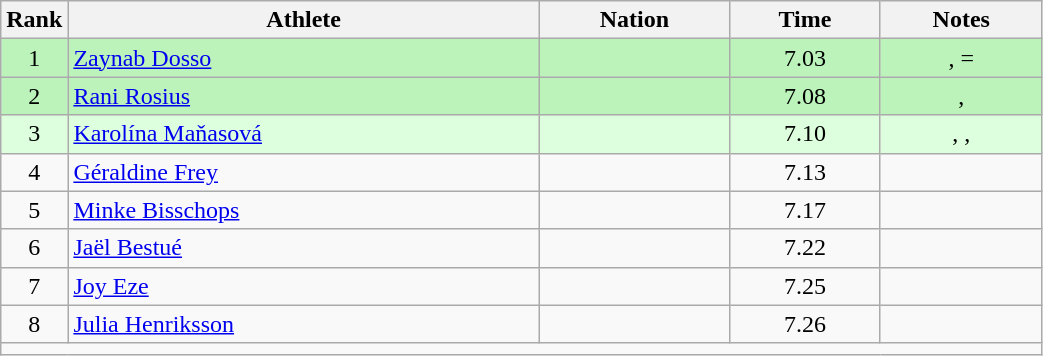<table class="wikitable sortable" style="text-align:center;width: 55%;">
<tr>
<th scope="col" style="width: 10px;">Rank</th>
<th scope="col">Athlete</th>
<th scope="col">Nation</th>
<th scope="col">Time</th>
<th scope="col">Notes</th>
</tr>
<tr bgcolor=bbf3bb>
<td>1</td>
<td align=left><a href='#'>Zaynab Dosso</a></td>
<td align=left></td>
<td>7.03</td>
<td>, =</td>
</tr>
<tr bgcolor=bbf3bb>
<td>2</td>
<td align=left><a href='#'>Rani Rosius</a></td>
<td align=left></td>
<td>7.08</td>
<td>, </td>
</tr>
<tr bgcolor=ddffdd>
<td>3</td>
<td align=left><a href='#'>Karolína Maňasová</a></td>
<td align=left></td>
<td>7.10</td>
<td>, , </td>
</tr>
<tr>
<td>4</td>
<td align=left><a href='#'>Géraldine Frey</a></td>
<td align=left></td>
<td>7.13</td>
<td></td>
</tr>
<tr>
<td>5</td>
<td align=left><a href='#'>Minke Bisschops</a></td>
<td align=left></td>
<td>7.17</td>
<td></td>
</tr>
<tr>
<td>6</td>
<td align=left><a href='#'>Jaël Bestué</a></td>
<td align=left></td>
<td>7.22</td>
<td></td>
</tr>
<tr>
<td>7</td>
<td align=left><a href='#'>Joy Eze</a></td>
<td align=left></td>
<td>7.25</td>
<td></td>
</tr>
<tr>
<td>8</td>
<td align=left><a href='#'>Julia Henriksson</a></td>
<td align=left></td>
<td>7.26</td>
<td></td>
</tr>
<tr class="sortbottom">
<td colspan="5"></td>
</tr>
</table>
